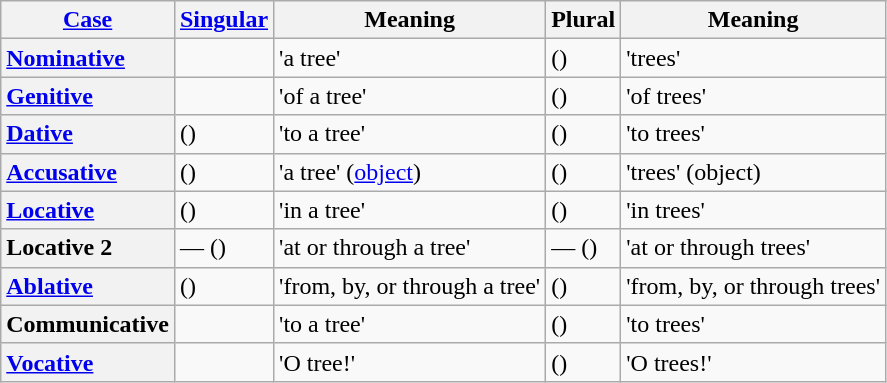<table class="wikitable">
<tr>
<th><a href='#'>Case</a></th>
<th><a href='#'>Singular</a></th>
<th>Meaning</th>
<th>Plural</th>
<th>Meaning</th>
</tr>
<tr>
<th style="text-align:left"><a href='#'>Nominative</a></th>
<td></td>
<td>'a tree'</td>
<td> ()</td>
<td>'trees'</td>
</tr>
<tr>
<th style="text-align:left"><a href='#'>Genitive</a></th>
<td></td>
<td>'of a tree'</td>
<td> ()</td>
<td>'of trees'</td>
</tr>
<tr>
<th style="text-align:left"><a href='#'>Dative</a></th>
<td> ()</td>
<td>'to a tree'</td>
<td> ()</td>
<td>'to trees'</td>
</tr>
<tr>
<th style="text-align:left"><a href='#'>Accusative</a></th>
<td> ()</td>
<td>'a tree' (<a href='#'>object</a>)</td>
<td> ()</td>
<td>'trees' (object)</td>
</tr>
<tr>
<th style="text-align:left"><a href='#'>Locative</a></th>
<td> ()</td>
<td>'in a tree'</td>
<td> ()</td>
<td>'in trees'</td>
</tr>
<tr>
<th style="text-align:left">Locative 2</th>
<td>— ()</td>
<td>'at or through a tree'</td>
<td>— ()</td>
<td>'at or through trees'</td>
</tr>
<tr>
<th style="text-align:left"><a href='#'>Ablative</a></th>
<td> ()</td>
<td>'from, by, or through a tree'</td>
<td> ()</td>
<td>'from, by, or through trees'</td>
</tr>
<tr>
<th style="text-align:left">Communicative</th>
<td></td>
<td>'to a tree'</td>
<td> ()</td>
<td>'to trees'</td>
</tr>
<tr>
<th style="text-align:left"><a href='#'>Vocative</a></th>
<td></td>
<td>'O tree!'</td>
<td> ()</td>
<td>'O trees!'</td>
</tr>
</table>
